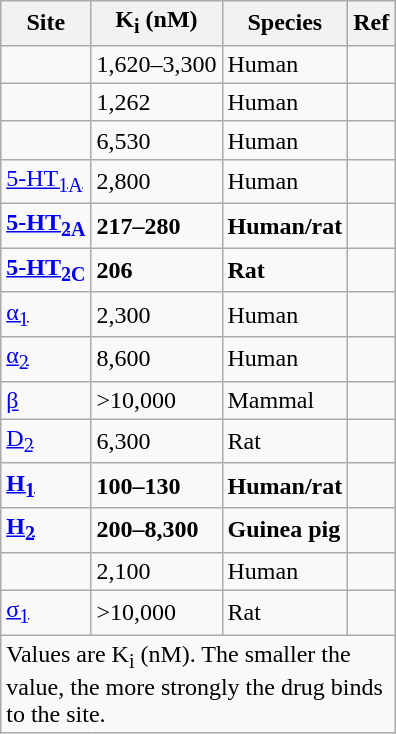<table class="wikitable floatright">
<tr>
<th>Site</th>
<th>K<sub>i</sub> (nM)</th>
<th>Species</th>
<th>Ref</th>
</tr>
<tr>
<td></td>
<td>1,620–3,300</td>
<td>Human</td>
<td></td>
</tr>
<tr>
<td></td>
<td>1,262</td>
<td>Human</td>
<td></td>
</tr>
<tr>
<td></td>
<td>6,530</td>
<td>Human</td>
<td></td>
</tr>
<tr>
<td><a href='#'>5-HT<sub>1A</sub></a></td>
<td>2,800</td>
<td>Human</td>
<td></td>
</tr>
<tr>
<td><strong><a href='#'>5-HT<sub>2A</sub></a></strong></td>
<td><strong>217–280</strong></td>
<td><strong>Human/rat</strong></td>
<td></td>
</tr>
<tr>
<td><strong><a href='#'>5-HT<sub>2C</sub></a></strong></td>
<td><strong>206</strong></td>
<td><strong>Rat</strong></td>
<td></td>
</tr>
<tr>
<td><a href='#'>α<sub>1</sub></a></td>
<td>2,300</td>
<td>Human</td>
<td></td>
</tr>
<tr>
<td><a href='#'>α<sub>2</sub></a></td>
<td>8,600</td>
<td>Human</td>
<td></td>
</tr>
<tr>
<td><a href='#'>β</a></td>
<td>>10,000</td>
<td>Mammal</td>
<td></td>
</tr>
<tr>
<td><a href='#'>D<sub>2</sub></a></td>
<td>6,300</td>
<td>Rat</td>
<td></td>
</tr>
<tr>
<td><strong><a href='#'>H<sub>1</sub></a></strong></td>
<td><strong>100–130</strong></td>
<td><strong>Human/rat</strong></td>
<td></td>
</tr>
<tr>
<td><strong><a href='#'>H<sub>2</sub></a></strong></td>
<td><strong>200–8,300</strong></td>
<td><strong>Guinea pig</strong></td>
<td></td>
</tr>
<tr>
<td></td>
<td>2,100</td>
<td>Human</td>
<td></td>
</tr>
<tr>
<td><a href='#'>σ<sub>1</sub></a></td>
<td>>10,000</td>
<td>Rat</td>
<td></td>
</tr>
<tr class="sortbottom">
<td colspan="4" style="width: 1px;">Values are K<sub>i</sub> (nM). The smaller the value, the more strongly the drug binds to the site.</td>
</tr>
</table>
